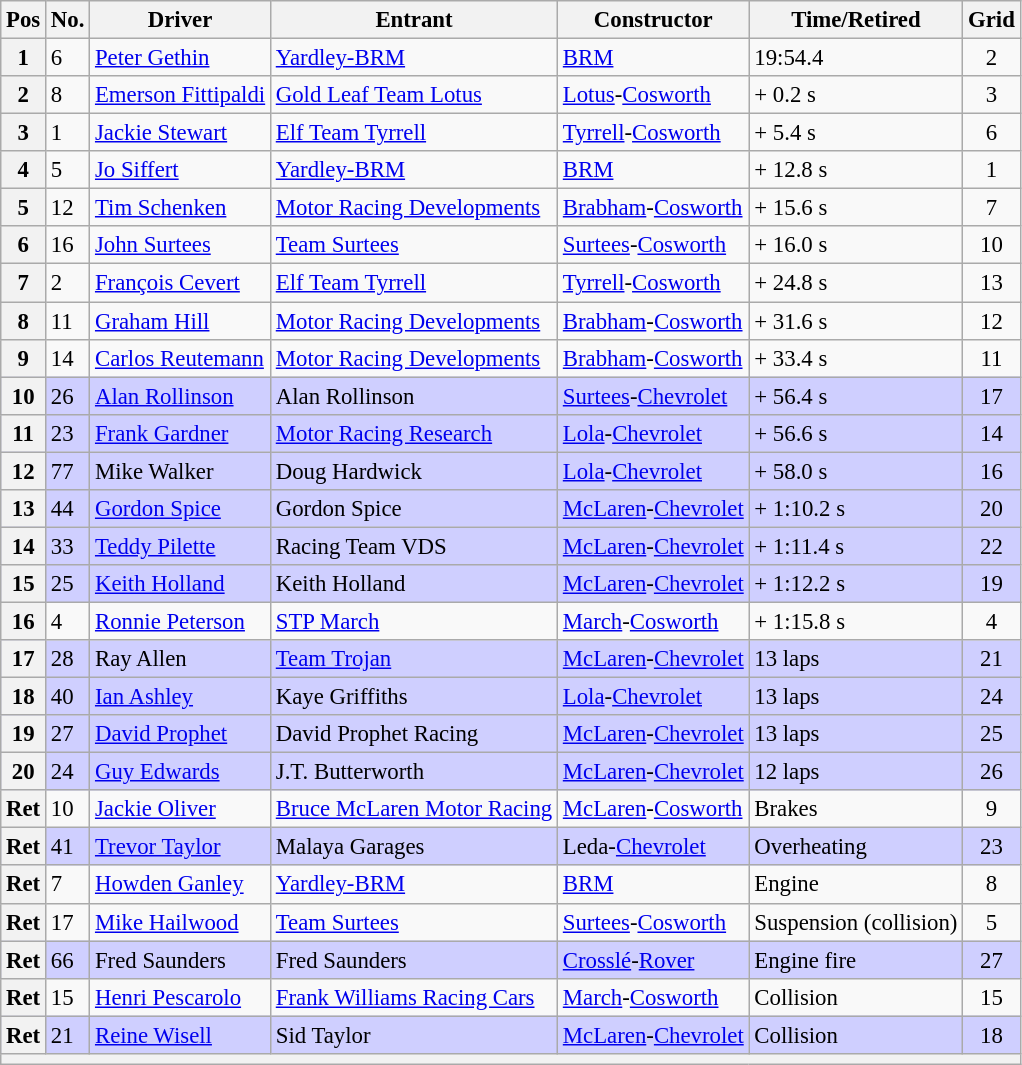<table class="wikitable" style="font-size: 95%;">
<tr>
<th>Pos</th>
<th>No.</th>
<th>Driver</th>
<th>Entrant</th>
<th>Constructor</th>
<th>Time/Retired</th>
<th>Grid</th>
</tr>
<tr>
<th>1</th>
<td>6</td>
<td> <a href='#'>Peter Gethin</a></td>
<td><a href='#'>Yardley-BRM</a></td>
<td><a href='#'>BRM</a></td>
<td>19:54.4</td>
<td style="text-align:center">2</td>
</tr>
<tr>
<th>2</th>
<td>8</td>
<td> <a href='#'>Emerson Fittipaldi</a></td>
<td><a href='#'>Gold Leaf Team Lotus</a></td>
<td><a href='#'>Lotus</a>-<a href='#'>Cosworth</a></td>
<td>+ 0.2 s</td>
<td style="text-align:center">3</td>
</tr>
<tr>
<th>3</th>
<td>1</td>
<td> <a href='#'>Jackie Stewart</a></td>
<td><a href='#'>Elf Team Tyrrell</a></td>
<td><a href='#'>Tyrrell</a>-<a href='#'>Cosworth</a></td>
<td>+ 5.4 s</td>
<td style="text-align:center">6</td>
</tr>
<tr>
<th>4</th>
<td>5</td>
<td> <a href='#'>Jo Siffert</a></td>
<td><a href='#'>Yardley-BRM</a></td>
<td><a href='#'>BRM</a></td>
<td>+ 12.8 s</td>
<td style="text-align:center">1</td>
</tr>
<tr>
<th>5</th>
<td>12</td>
<td> <a href='#'>Tim Schenken</a></td>
<td><a href='#'>Motor Racing Developments</a></td>
<td><a href='#'>Brabham</a>-<a href='#'>Cosworth</a></td>
<td>+ 15.6 s</td>
<td style="text-align:center">7</td>
</tr>
<tr>
<th>6</th>
<td>16</td>
<td> <a href='#'>John Surtees</a></td>
<td><a href='#'>Team Surtees</a></td>
<td><a href='#'>Surtees</a>-<a href='#'>Cosworth</a></td>
<td>+ 16.0 s</td>
<td style="text-align:center">10</td>
</tr>
<tr>
<th>7</th>
<td>2</td>
<td> <a href='#'>François Cevert</a></td>
<td><a href='#'>Elf Team Tyrrell</a></td>
<td><a href='#'>Tyrrell</a>-<a href='#'>Cosworth</a></td>
<td>+ 24.8 s</td>
<td style="text-align:center">13</td>
</tr>
<tr>
<th>8</th>
<td>11</td>
<td> <a href='#'>Graham Hill</a></td>
<td><a href='#'>Motor Racing Developments</a></td>
<td><a href='#'>Brabham</a>-<a href='#'>Cosworth</a></td>
<td>+ 31.6 s</td>
<td style="text-align:center">12</td>
</tr>
<tr>
<th>9</th>
<td>14</td>
<td> <a href='#'>Carlos Reutemann</a></td>
<td><a href='#'>Motor Racing Developments</a></td>
<td><a href='#'>Brabham</a>-<a href='#'>Cosworth</a></td>
<td>+ 33.4 s</td>
<td style="text-align:center">11</td>
</tr>
<tr style="background-color: #CFCFFF">
<th>10</th>
<td>26</td>
<td> <a href='#'>Alan Rollinson</a></td>
<td>Alan Rollinson</td>
<td><a href='#'>Surtees</a>-<a href='#'>Chevrolet</a></td>
<td>+ 56.4 s</td>
<td style="text-align:center">17</td>
</tr>
<tr style="background-color: #CFCFFF">
<th>11</th>
<td>23</td>
<td> <a href='#'>Frank Gardner</a></td>
<td><a href='#'>Motor Racing Research</a></td>
<td><a href='#'>Lola</a>-<a href='#'>Chevrolet</a></td>
<td>+ 56.6 s</td>
<td style="text-align:center">14</td>
</tr>
<tr style="background-color: #CFCFFF">
<th>12</th>
<td>77</td>
<td> Mike Walker</td>
<td>Doug Hardwick</td>
<td><a href='#'>Lola</a>-<a href='#'>Chevrolet</a></td>
<td>+ 58.0 s</td>
<td style="text-align:center">16</td>
</tr>
<tr style="background-color: #CFCFFF">
<th>13</th>
<td>44</td>
<td> <a href='#'>Gordon Spice</a></td>
<td>Gordon Spice</td>
<td><a href='#'>McLaren</a>-<a href='#'>Chevrolet</a></td>
<td>+ 1:10.2 s</td>
<td style="text-align:center">20</td>
</tr>
<tr style="background-color: #CFCFFF">
<th>14</th>
<td>33</td>
<td> <a href='#'>Teddy Pilette</a></td>
<td>Racing Team VDS</td>
<td><a href='#'>McLaren</a>-<a href='#'>Chevrolet</a></td>
<td>+ 1:11.4 s</td>
<td style="text-align:center">22</td>
</tr>
<tr style="background-color: #CFCFFF">
<th>15</th>
<td>25</td>
<td> <a href='#'>Keith Holland</a></td>
<td>Keith Holland</td>
<td><a href='#'>McLaren</a>-<a href='#'>Chevrolet</a></td>
<td>+ 1:12.2 s</td>
<td style="text-align:center">19</td>
</tr>
<tr>
<th>16</th>
<td>4</td>
<td> <a href='#'>Ronnie Peterson</a></td>
<td><a href='#'>STP March</a></td>
<td><a href='#'>March</a>-<a href='#'>Cosworth</a></td>
<td>+ 1:15.8 s</td>
<td style="text-align:center">4</td>
</tr>
<tr style="background-color: #CFCFFF">
<th>17</th>
<td>28</td>
<td> Ray Allen</td>
<td><a href='#'>Team Trojan</a></td>
<td><a href='#'>McLaren</a>-<a href='#'>Chevrolet</a></td>
<td>13 laps</td>
<td style="text-align:center">21</td>
</tr>
<tr style="background-color: #CFCFFF">
<th>18</th>
<td>40</td>
<td> <a href='#'>Ian Ashley</a></td>
<td>Kaye Griffiths</td>
<td><a href='#'>Lola</a>-<a href='#'>Chevrolet</a></td>
<td>13 laps</td>
<td style="text-align:center">24</td>
</tr>
<tr style="background-color: #CFCFFF">
<th>19</th>
<td>27</td>
<td> <a href='#'>David Prophet</a></td>
<td>David Prophet Racing</td>
<td><a href='#'>McLaren</a>-<a href='#'>Chevrolet</a></td>
<td>13 laps</td>
<td style="text-align:center">25</td>
</tr>
<tr style="background-color: #CFCFFF">
<th>20</th>
<td>24</td>
<td> <a href='#'>Guy Edwards</a></td>
<td>J.T. Butterworth</td>
<td><a href='#'>McLaren</a>-<a href='#'>Chevrolet</a></td>
<td>12 laps</td>
<td style="text-align:center">26</td>
</tr>
<tr>
<th>Ret</th>
<td>10</td>
<td> <a href='#'>Jackie Oliver</a></td>
<td><a href='#'>Bruce McLaren Motor Racing</a></td>
<td><a href='#'>McLaren</a>-<a href='#'>Cosworth</a></td>
<td>Brakes</td>
<td style="text-align:center">9</td>
</tr>
<tr style="background-color: #CFCFFF">
<th>Ret</th>
<td>41</td>
<td> <a href='#'>Trevor Taylor</a></td>
<td>Malaya Garages</td>
<td>Leda-<a href='#'>Chevrolet</a></td>
<td>Overheating</td>
<td style="text-align:center">23</td>
</tr>
<tr>
<th>Ret</th>
<td>7</td>
<td> <a href='#'>Howden Ganley</a></td>
<td><a href='#'>Yardley-BRM</a></td>
<td><a href='#'>BRM</a></td>
<td>Engine</td>
<td style="text-align:center">8</td>
</tr>
<tr>
<th>Ret</th>
<td>17</td>
<td> <a href='#'>Mike Hailwood</a></td>
<td><a href='#'>Team Surtees</a></td>
<td><a href='#'>Surtees</a>-<a href='#'>Cosworth</a></td>
<td>Suspension (collision)</td>
<td style="text-align:center">5</td>
</tr>
<tr style="background-color: #CFCFFF">
<th>Ret</th>
<td>66</td>
<td> Fred Saunders</td>
<td>Fred Saunders</td>
<td><a href='#'>Crosslé</a>-<a href='#'>Rover</a></td>
<td>Engine fire</td>
<td style="text-align:center">27</td>
</tr>
<tr>
<th>Ret</th>
<td>15</td>
<td> <a href='#'>Henri Pescarolo</a></td>
<td><a href='#'>Frank Williams Racing Cars</a></td>
<td><a href='#'>March</a>-<a href='#'>Cosworth</a></td>
<td>Collision</td>
<td style="text-align:center">15</td>
</tr>
<tr style="background-color: #CFCFFF">
<th>Ret</th>
<td>21</td>
<td> <a href='#'>Reine Wisell</a></td>
<td>Sid Taylor</td>
<td><a href='#'>McLaren</a>-<a href='#'>Chevrolet</a></td>
<td>Collision</td>
<td style="text-align:center">18</td>
</tr>
<tr>
<th colspan="7"></th>
</tr>
</table>
